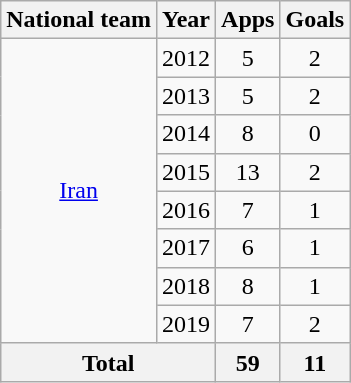<table class="wikitable" style="text-align:center">
<tr>
<th>National team</th>
<th>Year</th>
<th>Apps</th>
<th>Goals</th>
</tr>
<tr>
<td rowspan="8"><a href='#'>Iran</a></td>
<td>2012</td>
<td>5</td>
<td>2</td>
</tr>
<tr>
<td>2013</td>
<td>5</td>
<td>2</td>
</tr>
<tr>
<td>2014</td>
<td>8</td>
<td>0</td>
</tr>
<tr>
<td>2015</td>
<td>13</td>
<td>2</td>
</tr>
<tr>
<td>2016</td>
<td>7</td>
<td>1</td>
</tr>
<tr>
<td>2017</td>
<td>6</td>
<td>1</td>
</tr>
<tr>
<td>2018</td>
<td>8</td>
<td>1</td>
</tr>
<tr>
<td>2019</td>
<td>7</td>
<td>2</td>
</tr>
<tr>
<th colspan="2">Total</th>
<th>59</th>
<th>11</th>
</tr>
</table>
